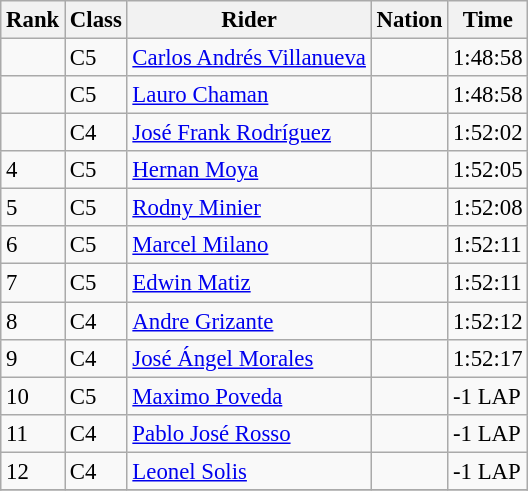<table class="wikitable sortable" style="font-size:95%" style="width:35em;" style="text-align:center">
<tr>
<th>Rank</th>
<th>Class</th>
<th>Rider</th>
<th>Nation</th>
<th>Time</th>
</tr>
<tr>
<td></td>
<td>C5</td>
<td align=left><a href='#'>Carlos Andrés Villanueva</a></td>
<td align=left></td>
<td>1:48:58</td>
</tr>
<tr>
<td></td>
<td>C5</td>
<td align=left><a href='#'>Lauro Chaman</a></td>
<td align=left></td>
<td>1:48:58</td>
</tr>
<tr>
<td></td>
<td>C4</td>
<td align=left><a href='#'>José Frank Rodríguez</a></td>
<td align=left></td>
<td>1:52:02</td>
</tr>
<tr>
<td>4</td>
<td>C5</td>
<td align=left><a href='#'>Hernan Moya</a></td>
<td align=left></td>
<td>1:52:05</td>
</tr>
<tr>
<td>5</td>
<td>C5</td>
<td align=left><a href='#'>Rodny Minier</a></td>
<td align=left></td>
<td>1:52:08</td>
</tr>
<tr>
<td>6</td>
<td>C5</td>
<td align=left><a href='#'>Marcel Milano</a></td>
<td align=left></td>
<td>1:52:11</td>
</tr>
<tr>
<td>7</td>
<td>C5</td>
<td align=left><a href='#'>Edwin Matiz</a></td>
<td align=left></td>
<td>1:52:11</td>
</tr>
<tr>
<td>8</td>
<td>C4</td>
<td align=left><a href='#'>Andre Grizante</a></td>
<td align=left></td>
<td>1:52:12</td>
</tr>
<tr>
<td>9</td>
<td>C4</td>
<td align=left><a href='#'>José Ángel Morales</a></td>
<td align=left></td>
<td>1:52:17</td>
</tr>
<tr>
<td>10</td>
<td>C5</td>
<td align=left><a href='#'>Maximo Poveda</a></td>
<td align=left></td>
<td>-1 LAP</td>
</tr>
<tr>
<td>11</td>
<td>C4</td>
<td align=left><a href='#'>Pablo José Rosso</a></td>
<td align=left></td>
<td>-1 LAP</td>
</tr>
<tr>
<td>12</td>
<td>C4</td>
<td align=left><a href='#'>Leonel Solis</a></td>
<td align=left></td>
<td>-1 LAP</td>
</tr>
<tr>
</tr>
</table>
